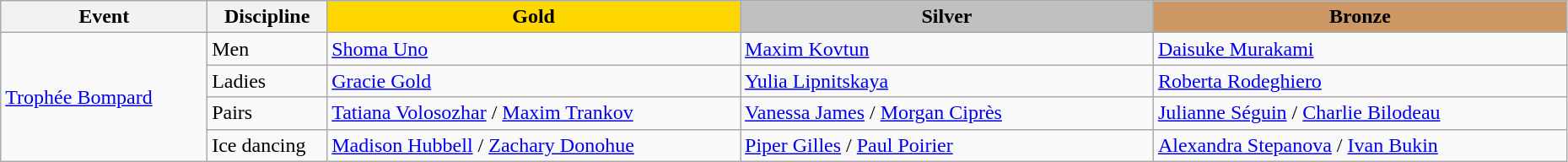<table class="wikitable" style="width:98%;">
<tr>
<th style="width:10%;">Event</th>
<th style="width:5%;">Discipline</th>
<td style="text-align:center; width:20%; background:gold;"><strong>Gold</strong></td>
<td style="text-align:center; width:20%; background:silver;"><strong>Silver</strong></td>
<td style="text-align:center; width:20%; background:#c96;"><strong>Bronze</strong></td>
</tr>
<tr>
<td rowspan=4><a href='#'>Trophée Bompard</a></td>
<td>Men</td>
<td> <a href='#'>Shoma Uno</a></td>
<td> <a href='#'>Maxim Kovtun</a></td>
<td> <a href='#'>Daisuke Murakami</a></td>
</tr>
<tr>
<td>Ladies</td>
<td> <a href='#'>Gracie Gold</a></td>
<td> <a href='#'>Yulia Lipnitskaya</a></td>
<td> <a href='#'>Roberta Rodeghiero</a></td>
</tr>
<tr>
<td>Pairs</td>
<td> <a href='#'>Tatiana Volosozhar</a> / <a href='#'>Maxim Trankov</a></td>
<td> <a href='#'>Vanessa James</a> / <a href='#'>Morgan Ciprès</a></td>
<td> <a href='#'>Julianne Séguin</a> / <a href='#'>Charlie Bilodeau</a></td>
</tr>
<tr>
<td>Ice dancing</td>
<td> <a href='#'>Madison Hubbell</a> / <a href='#'>Zachary Donohue</a></td>
<td> <a href='#'>Piper Gilles</a> / <a href='#'>Paul Poirier</a></td>
<td> <a href='#'>Alexandra Stepanova</a> / <a href='#'>Ivan Bukin</a></td>
</tr>
</table>
